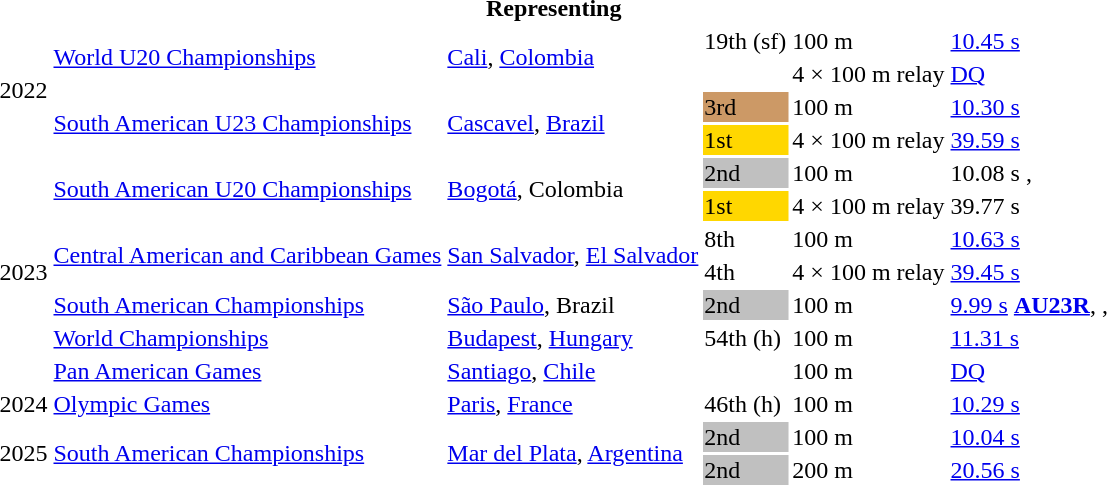<table>
<tr>
<th colspan="6">Representing </th>
</tr>
<tr>
<td rowspan=4>2022</td>
<td rowspan=2><a href='#'>World U20 Championships</a></td>
<td rowspan=2><a href='#'>Cali</a>, <a href='#'>Colombia</a></td>
<td>19th (sf)</td>
<td>100 m</td>
<td><a href='#'>10.45 s</a></td>
</tr>
<tr>
<td></td>
<td>4 × 100 m relay</td>
<td><a href='#'>DQ</a></td>
</tr>
<tr>
<td rowspan=2><a href='#'>South American U23 Championships</a></td>
<td rowspan=2><a href='#'>Cascavel</a>, <a href='#'>Brazil</a></td>
<td bgcolor=cc9966>3rd</td>
<td>100 m</td>
<td><a href='#'>10.30 s</a></td>
</tr>
<tr>
<td bgcolor=gold>1st</td>
<td>4 × 100 m relay</td>
<td><a href='#'>39.59 s</a> <strong></strong></td>
</tr>
<tr>
<td Rowspan=7>2023</td>
<td Rowspan=2><a href='#'>South American U20 Championships</a></td>
<td Rowspan=2><a href='#'>Bogotá</a>, Colombia</td>
<td bgcolor=silver>2nd</td>
<td>100 m</td>
<td>10.08 s <strong></strong>, <strong></strong></td>
</tr>
<tr>
<td bgcolor=gold>1st</td>
<td>4 × 100 m relay</td>
<td>39.77 s <strong></strong></td>
</tr>
<tr>
<td Rowspan=2><a href='#'>Central American and Caribbean Games</a></td>
<td Rowspan=2><a href='#'>San Salvador</a>, <a href='#'>El Salvador</a></td>
<td>8th</td>
<td>100 m</td>
<td><a href='#'>10.63 s</a></td>
</tr>
<tr>
<td>4th</td>
<td>4 × 100 m relay</td>
<td><a href='#'>39.45 s</a></td>
</tr>
<tr>
<td><a href='#'>South American Championships</a></td>
<td><a href='#'>São Paulo</a>, Brazil</td>
<td bgcolor=silver>2nd</td>
<td>100 m</td>
<td><a href='#'>9.99 s</a> <strong><a href='#'>AU23R</a></strong>, <strong></strong>, <strong></strong></td>
</tr>
<tr>
<td><a href='#'>World Championships</a></td>
<td><a href='#'>Budapest</a>, <a href='#'>Hungary</a></td>
<td>54th (h)</td>
<td>100 m</td>
<td><a href='#'>11.31 s</a></td>
</tr>
<tr>
<td><a href='#'>Pan American Games</a></td>
<td><a href='#'>Santiago</a>, <a href='#'>Chile</a></td>
<td></td>
<td>100 m</td>
<td><a href='#'>DQ</a></td>
</tr>
<tr>
<td>2024</td>
<td><a href='#'>Olympic Games</a></td>
<td><a href='#'>Paris</a>, <a href='#'>France</a></td>
<td>46th (h)</td>
<td>100 m</td>
<td><a href='#'>10.29 s</a></td>
</tr>
<tr>
<td rowspan=2>2025</td>
<td rowspan=2><a href='#'>South American Championships</a></td>
<td rowspan=2><a href='#'>Mar del Plata</a>, <a href='#'>Argentina</a></td>
<td bgcolor=silver>2nd</td>
<td>100 m</td>
<td><a href='#'>10.04 s</a></td>
</tr>
<tr>
<td bgcolor=silver>2nd</td>
<td>200 m</td>
<td><a href='#'>20.56 s</a></td>
</tr>
</table>
